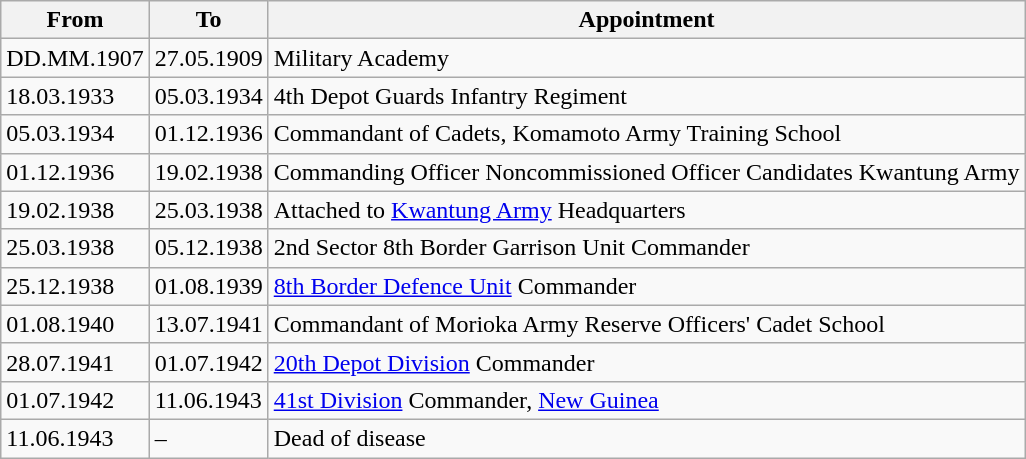<table class="wikitable">
<tr>
<th>From</th>
<th>To</th>
<th>Appointment</th>
</tr>
<tr>
<td>DD.MM.1907</td>
<td>27.05.1909</td>
<td>Military Academy</td>
</tr>
<tr>
<td>18.03.1933</td>
<td>05.03.1934</td>
<td>4th Depot Guards Infantry Regiment</td>
</tr>
<tr>
<td>05.03.1934</td>
<td>01.12.1936</td>
<td>Commandant of Cadets, Komamoto Army Training School</td>
</tr>
<tr>
<td>01.12.1936</td>
<td>19.02.1938</td>
<td>Commanding Officer Noncommissioned Officer Candidates Kwantung Army</td>
</tr>
<tr>
<td>19.02.1938</td>
<td>25.03.1938</td>
<td>Attached to <a href='#'>Kwantung Army</a> Headquarters</td>
</tr>
<tr>
<td>25.03.1938</td>
<td>05.12.1938</td>
<td>2nd Sector 8th Border Garrison Unit Commander</td>
</tr>
<tr>
<td>25.12.1938</td>
<td>01.08.1939</td>
<td><a href='#'>8th Border Defence Unit</a> Commander</td>
</tr>
<tr>
<td>01.08.1940</td>
<td>13.07.1941</td>
<td>Commandant of Morioka Army Reserve Officers' Cadet School</td>
</tr>
<tr>
<td>28.07.1941</td>
<td>01.07.1942</td>
<td><a href='#'>20th Depot Division</a> Commander</td>
</tr>
<tr>
<td>01.07.1942</td>
<td>11.06.1943</td>
<td><a href='#'>41st Division</a> Commander, <a href='#'>New Guinea</a></td>
</tr>
<tr>
<td>11.06.1943</td>
<td>–</td>
<td>Dead of disease</td>
</tr>
</table>
